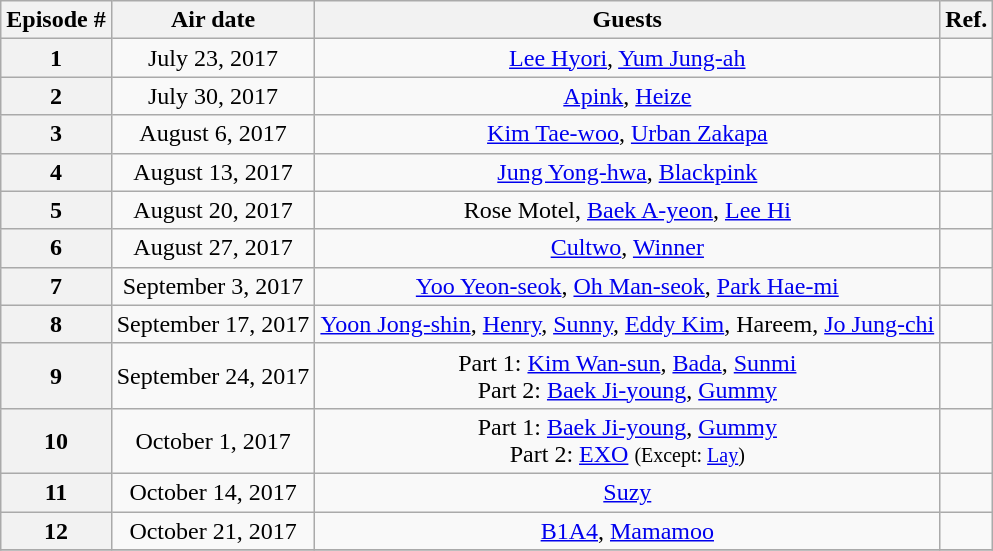<table class="wikitable sortable">
<tr>
<th>Episode #</th>
<th>Air date</th>
<th>Guests</th>
<th>Ref.</th>
</tr>
<tr style="text-align:center;">
<th>1</th>
<td>July 23, 2017</td>
<td><a href='#'>Lee Hyori</a>, <a href='#'>Yum Jung-ah</a></td>
<td></td>
</tr>
<tr style="text-align:center;">
<th>2</th>
<td>July 30, 2017</td>
<td><a href='#'>Apink</a>, <a href='#'>Heize</a></td>
<td></td>
</tr>
<tr style="text-align:center;">
<th>3</th>
<td>August 6, 2017</td>
<td><a href='#'>Kim Tae-woo</a>, <a href='#'>Urban Zakapa</a></td>
<td></td>
</tr>
<tr style="text-align:center;">
<th>4</th>
<td>August 13, 2017</td>
<td><a href='#'>Jung Yong-hwa</a>, <a href='#'>Blackpink</a></td>
<td></td>
</tr>
<tr style="text-align:center;">
<th>5</th>
<td>August 20, 2017</td>
<td>Rose Motel, <a href='#'>Baek A-yeon</a>, <a href='#'>Lee Hi</a></td>
<td></td>
</tr>
<tr style="text-align:center;">
<th>6</th>
<td>August 27, 2017</td>
<td><a href='#'>Cultwo</a>, <a href='#'>Winner</a></td>
<td></td>
</tr>
<tr style="text-align:center;">
<th>7</th>
<td>September 3, 2017</td>
<td><a href='#'>Yoo Yeon-seok</a>, <a href='#'>Oh Man-seok</a>, <a href='#'>Park Hae-mi</a></td>
<td></td>
</tr>
<tr style="text-align:center;">
<th>8</th>
<td>September 17, 2017</td>
<td><a href='#'>Yoon Jong-shin</a>, <a href='#'>Henry</a>, <a href='#'>Sunny</a>, <a href='#'>Eddy Kim</a>, Hareem, <a href='#'>Jo Jung-chi</a></td>
<td></td>
</tr>
<tr style="text-align:center;">
<th>9</th>
<td>September 24, 2017</td>
<td>Part 1: <a href='#'>Kim Wan-sun</a>, <a href='#'>Bada</a>, <a href='#'>Sunmi</a><br>Part 2: <a href='#'>Baek Ji-young</a>, <a href='#'>Gummy</a></td>
<td></td>
</tr>
<tr style="text-align:center;">
<th>10</th>
<td>October 1, 2017</td>
<td>Part 1: <a href='#'>Baek Ji-young</a>, <a href='#'>Gummy</a><br>Part 2: <a href='#'>EXO</a> <small>(Except: <a href='#'>Lay</a>)</small></td>
<td></td>
</tr>
<tr style="text-align:center;">
<th>11</th>
<td>October 14, 2017</td>
<td><a href='#'>Suzy</a></td>
<td></td>
</tr>
<tr style="text-align:center;">
<th>12</th>
<td>October 21, 2017</td>
<td><a href='#'>B1A4</a>, <a href='#'>Mamamoo</a></td>
<td></td>
</tr>
<tr style="text-align:center;">
</tr>
</table>
